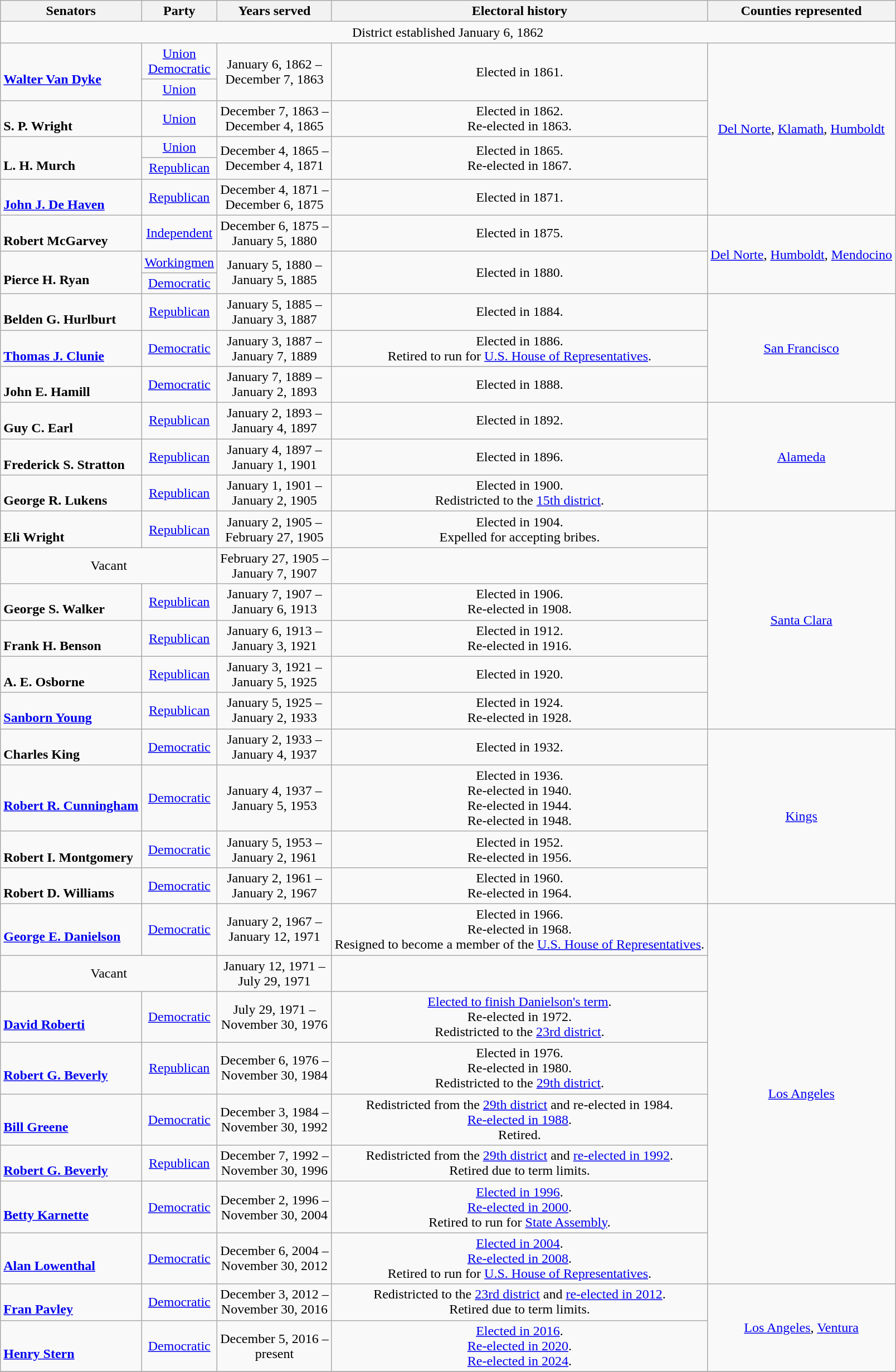<table class=wikitable style="text-align:center">
<tr>
<th>Senators</th>
<th>Party</th>
<th>Years served</th>
<th>Electoral history</th>
<th>Counties represented</th>
</tr>
<tr>
<td colspan=5>District established January 6, 1862</td>
</tr>
<tr>
<td rowspan=2 align=left><br><strong><a href='#'>Walter Van Dyke</a></strong><br></td>
<td><a href='#'>Union <br> Democratic</a></td>
<td rowspan=2>January 6, 1862 – <br> December 7, 1863</td>
<td rowspan=2>Elected in 1861. <br> </td>
<td rowspan="6"><a href='#'>Del Norte</a>, <a href='#'>Klamath</a>, <a href='#'>Humboldt</a></td>
</tr>
<tr>
<td><a href='#'>Union</a></td>
</tr>
<tr>
<td align=left><br><strong>S. P. Wright</strong><br></td>
<td><a href='#'>Union</a></td>
<td>December 7, 1863 – <br> December 4, 1865</td>
<td>Elected in 1862. <br> Re-elected in 1863. <br> </td>
</tr>
<tr>
<td rowspan=2 align=left><br><strong>L. H. Murch</strong><br></td>
<td><a href='#'>Union</a></td>
<td rowspan=2>December 4, 1865 – <br> December 4, 1871</td>
<td rowspan=2>Elected in 1865. <br> Re-elected in 1867. <br> </td>
</tr>
<tr>
<td><a href='#'>Republican</a></td>
</tr>
<tr>
<td align=left><br><strong><a href='#'>John J. De Haven</a></strong><br></td>
<td><a href='#'>Republican</a></td>
<td>December 4, 1871 – <br> December 6, 1875</td>
<td>Elected in 1871. <br> </td>
</tr>
<tr>
<td align=left><br><strong>Robert McGarvey</strong><br></td>
<td><a href='#'>Independent</a></td>
<td>December 6, 1875 – <br> January 5, 1880</td>
<td>Elected in 1875. <br> </td>
<td rowspan="3"><a href='#'>Del Norte</a>, <a href='#'>Humboldt</a>, <a href='#'>Mendocino</a></td>
</tr>
<tr>
<td rowspan=2 align=left><br><strong>Pierce H. Ryan</strong><br></td>
<td><a href='#'>Workingmen</a></td>
<td rowspan=2>January 5, 1880 – <br>January 5, 1885</td>
<td rowspan=2>Elected in 1880. <br> </td>
</tr>
<tr>
<td><a href='#'>Democratic</a></td>
</tr>
<tr>
<td align=left><br><strong>Belden G. Hurlburt</strong><br></td>
<td><a href='#'>Republican</a></td>
<td>January 5, 1885 – <br>January 3, 1887</td>
<td>Elected in 1884. <br> </td>
<td rowspan="3"><a href='#'>San Francisco</a></td>
</tr>
<tr>
<td align=left><br><strong><a href='#'>Thomas J. Clunie</a></strong><br></td>
<td><a href='#'>Democratic</a></td>
<td>January 3, 1887 – <br>January 7, 1889</td>
<td>Elected in 1886. <br> Retired to run for <a href='#'>U.S. House of Representatives</a>.</td>
</tr>
<tr>
<td align=left><br><strong>John E. Hamill</strong><br></td>
<td><a href='#'>Democratic</a></td>
<td>January 7, 1889 – <br>January 2, 1893</td>
<td>Elected in 1888. <br> </td>
</tr>
<tr>
<td align=left><br><strong>Guy C. Earl</strong><br></td>
<td><a href='#'>Republican</a></td>
<td>January 2, 1893 – <br>January 4, 1897</td>
<td>Elected in 1892. <br> </td>
<td rowspan="3"><a href='#'>Alameda</a></td>
</tr>
<tr>
<td align=left><br><strong>Frederick S. Stratton</strong><br></td>
<td><a href='#'>Republican</a></td>
<td>January 4, 1897 – <br>January 1, 1901</td>
<td>Elected in 1896. <br> </td>
</tr>
<tr>
<td align=left><br><strong>George R. Lukens</strong><br></td>
<td><a href='#'>Republican</a></td>
<td>January 1, 1901 – <br>January 2, 1905</td>
<td>Elected in 1900. <br> Redistricted to the <a href='#'>15th district</a>.</td>
</tr>
<tr>
<td align=left><br><strong>Eli Wright</strong><br></td>
<td><a href='#'>Republican</a></td>
<td>January 2, 1905 – <br>February 27, 1905</td>
<td>Elected in 1904. <br> Expelled for accepting bribes.</td>
<td rowspan="6"><a href='#'>Santa Clara</a></td>
</tr>
<tr>
<td colspan="2">Vacant</td>
<td>February 27, 1905 – <br> January 7, 1907</td>
<td></td>
</tr>
<tr>
<td align=left><br><strong>George S. Walker</strong><br></td>
<td><a href='#'>Republican</a></td>
<td>January 7, 1907 – <br>January 6, 1913</td>
<td>Elected in 1906. <br> Re-elected in 1908. <br> </td>
</tr>
<tr>
<td align=left><br><strong>Frank H. Benson</strong><br></td>
<td><a href='#'>Republican</a></td>
<td>January 6, 1913 – <br>January 3, 1921</td>
<td>Elected in 1912. <br> Re-elected in 1916. <br> </td>
</tr>
<tr>
<td align=left><br><strong>A. E. Osborne</strong><br></td>
<td><a href='#'>Republican</a></td>
<td>January 3, 1921 – <br>January 5, 1925</td>
<td>Elected in 1920. <br> </td>
</tr>
<tr>
<td align=left><br><strong><a href='#'>Sanborn Young</a></strong><br></td>
<td><a href='#'>Republican</a></td>
<td>January 5, 1925 – <br>January 2, 1933</td>
<td>Elected in 1924. <br> Re-elected in 1928. <br></td>
</tr>
<tr>
<td align=left><br><strong>Charles King</strong><br></td>
<td><a href='#'>Democratic</a></td>
<td>January 2, 1933 – <br>January 4, 1937</td>
<td>Elected in 1932. <br> </td>
<td rowspan="4"><a href='#'>Kings</a></td>
</tr>
<tr>
<td align=left><br><strong><a href='#'>Robert R. Cunningham</a></strong><br></td>
<td><a href='#'>Democratic</a></td>
<td>January 4, 1937 – <br>January 5, 1953</td>
<td>Elected in 1936. <br> Re-elected in 1940. <br> Re-elected in 1944. <br> Re-elected in 1948. <br> </td>
</tr>
<tr>
<td align=left><br><strong>Robert I. Montgomery</strong><br></td>
<td><a href='#'>Democratic</a></td>
<td>January 5, 1953 – <br>January 2, 1961</td>
<td>Elected in 1952. <br> Re-elected in 1956. <br> </td>
</tr>
<tr>
<td align=left><br><strong>Robert D. Williams</strong><br></td>
<td><a href='#'>Democratic</a></td>
<td>January 2, 1961 – <br>January 2, 1967</td>
<td>Elected in 1960. <br> Re-elected in 1964. <br> </td>
</tr>
<tr>
<td align=left><br><strong><a href='#'>George E. Danielson</a></strong><br></td>
<td><a href='#'>Democratic</a></td>
<td>January 2, 1967 – <br>January 12, 1971</td>
<td>Elected in 1966. <br> Re-elected in 1968. <br> Resigned to become a member of the <a href='#'>U.S. House of Representatives</a>.</td>
<td rowspan="8"><a href='#'>Los Angeles</a></td>
</tr>
<tr>
<td colspan="2">Vacant</td>
<td>January 12, 1971 – <br> July 29, 1971</td>
<td></td>
</tr>
<tr>
<td align=left><br><strong><a href='#'>David Roberti</a></strong><br></td>
<td><a href='#'>Democratic</a></td>
<td>July 29, 1971 – <br>November 30, 1976</td>
<td><a href='#'>Elected to finish Danielson's term</a>. <br> Re-elected in 1972. <br> Redistricted to the <a href='#'>23rd district</a>.</td>
</tr>
<tr>
<td align=left><br><strong><a href='#'>Robert G. Beverly</a></strong><br></td>
<td><a href='#'>Republican</a></td>
<td>December 6, 1976 – <br>November 30, 1984</td>
<td>Elected in 1976. <br> Re-elected in 1980. <br> Redistricted to the <a href='#'>29th district</a>.</td>
</tr>
<tr>
<td align=left><br><strong><a href='#'>Bill Greene</a></strong><br></td>
<td><a href='#'>Democratic</a></td>
<td>December 3, 1984 – <br>November 30, 1992</td>
<td>Redistricted from the <a href='#'>29th district</a> and re-elected in 1984. <br> <a href='#'>Re-elected in 1988</a>. <br> Retired.</td>
</tr>
<tr>
<td align=left><br><strong><a href='#'>Robert G. Beverly</a></strong><br></td>
<td><a href='#'>Republican</a></td>
<td>December 7, 1992 – <br>November 30, 1996</td>
<td>Redistricted from the <a href='#'>29th district</a> and <a href='#'>re-elected in 1992</a>. <br> Retired due to term limits.</td>
</tr>
<tr>
<td align=left><br><strong><a href='#'>Betty Karnette</a></strong><br></td>
<td><a href='#'>Democratic</a></td>
<td>December 2, 1996 – <br>November 30, 2004</td>
<td><a href='#'>Elected in 1996</a>. <br> <a href='#'>Re-elected in 2000</a>. <br> Retired to run for <a href='#'>State Assembly</a>.</td>
</tr>
<tr>
<td align=left><br><strong><a href='#'>Alan Lowenthal</a></strong><br></td>
<td><a href='#'>Democratic</a></td>
<td>December 6, 2004 – <br>November 30, 2012</td>
<td><a href='#'>Elected in 2004</a>. <br> <a href='#'>Re-elected in 2008</a>. <br> Retired to run for <a href='#'>U.S. House of Representatives</a>.</td>
</tr>
<tr>
<td align=left><br><strong><a href='#'>Fran Pavley</a></strong><br></td>
<td><a href='#'>Democratic</a></td>
<td>December 3, 2012 – <br>November 30, 2016</td>
<td>Redistricted to the <a href='#'>23rd district</a> and <a href='#'>re-elected in 2012</a>. <br> Retired due to term limits.</td>
<td rowspan="2"><a href='#'>Los Angeles</a>, <a href='#'>Ventura</a></td>
</tr>
<tr>
<td align=left><br><strong><a href='#'>Henry Stern</a></strong><br></td>
<td><a href='#'>Democratic</a></td>
<td>December 5, 2016 – <br>present</td>
<td><a href='#'>Elected in 2016</a>. <br> <a href='#'>Re-elected in 2020</a>. <br> <a href='#'>Re-elected in 2024</a>.</td>
</tr>
<tr>
</tr>
</table>
